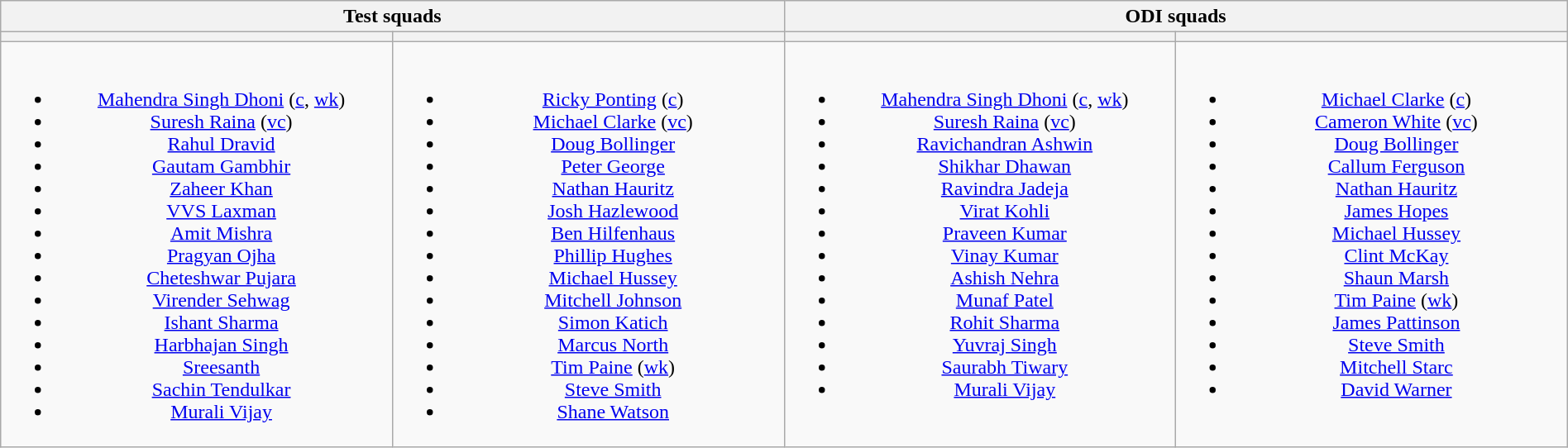<table class="wikitable" style="text-align:center; margin:0 auto;">
<tr>
<th colspan=2>Test squads</th>
<th colspan=2>ODI squads</th>
</tr>
<tr>
<th width=16%><strong></strong></th>
<th width=16%><strong></strong></th>
<th width=16%><strong></strong></th>
<th width=16%><strong></strong></th>
</tr>
<tr style="vertical-align:top">
<td><br><ul><li><a href='#'>Mahendra Singh Dhoni</a> (<a href='#'>c</a>, <a href='#'>wk</a>)</li><li><a href='#'>Suresh Raina</a> (<a href='#'>vc</a>)</li><li><a href='#'>Rahul Dravid</a></li><li><a href='#'>Gautam Gambhir</a></li><li><a href='#'>Zaheer Khan</a></li><li><a href='#'>VVS Laxman</a></li><li><a href='#'>Amit Mishra</a></li><li><a href='#'>Pragyan Ojha</a></li><li><a href='#'>Cheteshwar Pujara</a></li><li><a href='#'>Virender Sehwag</a></li><li><a href='#'>Ishant Sharma</a></li><li><a href='#'>Harbhajan Singh</a></li><li><a href='#'>Sreesanth</a></li><li><a href='#'>Sachin Tendulkar</a></li><li><a href='#'>Murali Vijay</a></li></ul></td>
<td><br><ul><li><a href='#'>Ricky Ponting</a> (<a href='#'>c</a>)</li><li><a href='#'>Michael Clarke</a> (<a href='#'>vc</a>)</li><li><a href='#'>Doug Bollinger</a></li><li><a href='#'>Peter George</a></li><li><a href='#'>Nathan Hauritz</a></li><li><a href='#'>Josh Hazlewood</a></li><li><a href='#'>Ben Hilfenhaus</a></li><li><a href='#'>Phillip Hughes</a></li><li><a href='#'>Michael Hussey</a></li><li><a href='#'>Mitchell Johnson</a></li><li><a href='#'>Simon Katich</a></li><li><a href='#'>Marcus North</a></li><li><a href='#'>Tim Paine</a> (<a href='#'>wk</a>)</li><li><a href='#'>Steve Smith</a></li><li><a href='#'>Shane Watson</a></li></ul></td>
<td><br><ul><li><a href='#'>Mahendra Singh Dhoni</a> (<a href='#'>c</a>, <a href='#'>wk</a>)</li><li><a href='#'>Suresh Raina</a> (<a href='#'>vc</a>)</li><li><a href='#'>Ravichandran Ashwin</a></li><li><a href='#'>Shikhar Dhawan</a></li><li><a href='#'>Ravindra Jadeja</a></li><li><a href='#'>Virat Kohli</a></li><li><a href='#'>Praveen Kumar</a></li><li><a href='#'>Vinay Kumar</a></li><li><a href='#'>Ashish Nehra</a></li><li><a href='#'>Munaf Patel</a></li><li><a href='#'>Rohit Sharma</a></li><li><a href='#'>Yuvraj Singh</a></li><li><a href='#'>Saurabh Tiwary</a></li><li><a href='#'>Murali Vijay</a></li></ul></td>
<td><br><ul><li><a href='#'>Michael Clarke</a> (<a href='#'>c</a>)</li><li><a href='#'>Cameron White</a> (<a href='#'>vc</a>)</li><li><a href='#'>Doug Bollinger</a></li><li><a href='#'>Callum Ferguson</a></li><li><a href='#'>Nathan Hauritz</a></li><li><a href='#'>James Hopes</a></li><li><a href='#'>Michael Hussey</a></li><li><a href='#'>Clint McKay</a></li><li><a href='#'>Shaun Marsh</a></li><li><a href='#'>Tim Paine</a> (<a href='#'>wk</a>)</li><li><a href='#'>James Pattinson</a></li><li><a href='#'>Steve Smith</a></li><li><a href='#'>Mitchell Starc</a></li><li><a href='#'>David Warner</a></li></ul></td>
</tr>
</table>
